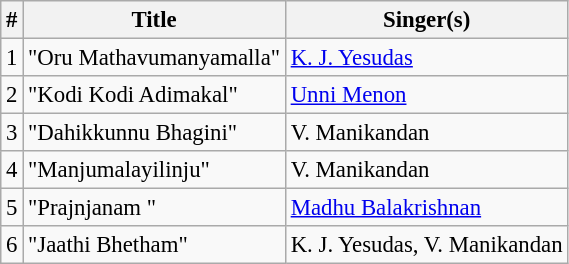<table class="wikitable" style="font-size:95%;">
<tr>
<th>#</th>
<th>Title</th>
<th>Singer(s)</th>
</tr>
<tr>
<td>1</td>
<td>"Oru Mathavumanyamalla"</td>
<td><a href='#'>K. J. Yesudas</a></td>
</tr>
<tr>
<td>2</td>
<td>"Kodi Kodi Adimakal"</td>
<td><a href='#'>Unni Menon</a></td>
</tr>
<tr>
<td>3</td>
<td>"Dahikkunnu Bhagini"</td>
<td>V. Manikandan</td>
</tr>
<tr>
<td>4</td>
<td>"Manjumalayilinju"</td>
<td>V. Manikandan</td>
</tr>
<tr>
<td>5</td>
<td>"Prajnjanam "</td>
<td><a href='#'>Madhu Balakrishnan</a></td>
</tr>
<tr>
<td>6</td>
<td>"Jaathi Bhetham"</td>
<td>K. J. Yesudas, V. Manikandan</td>
</tr>
</table>
